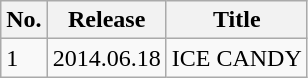<table class="wikitable">
<tr>
<th>No.</th>
<th>Release</th>
<th>Title</th>
</tr>
<tr>
<td>1</td>
<td>2014.06.18</td>
<td>ICE CANDY</td>
</tr>
</table>
